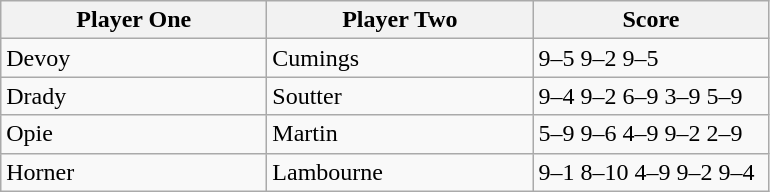<table class="wikitable">
<tr>
<th width=170>Player One</th>
<th width=170>Player Two</th>
<th width=150>Score</th>
</tr>
<tr>
<td> Devoy</td>
<td> Cumings</td>
<td>9–5 9–2 9–5</td>
</tr>
<tr>
<td> Drady</td>
<td> Soutter</td>
<td>9–4 9–2 6–9 3–9 5–9</td>
</tr>
<tr>
<td> Opie</td>
<td> Martin</td>
<td>5–9 9–6 4–9 9–2 2–9</td>
</tr>
<tr>
<td> Horner</td>
<td> Lambourne</td>
<td>9–1 8–10 4–9 9–2 9–4</td>
</tr>
</table>
